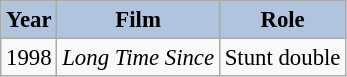<table class="wikitable" style="font-size:95%;">
<tr>
<th style="background:#B0C4DE;">Year</th>
<th style="background:#B0C4DE;">Film</th>
<th style="background:#B0C4DE;">Role</th>
</tr>
<tr>
<td>1998</td>
<td><em>Long Time Since</em></td>
<td>Stunt double</td>
</tr>
</table>
